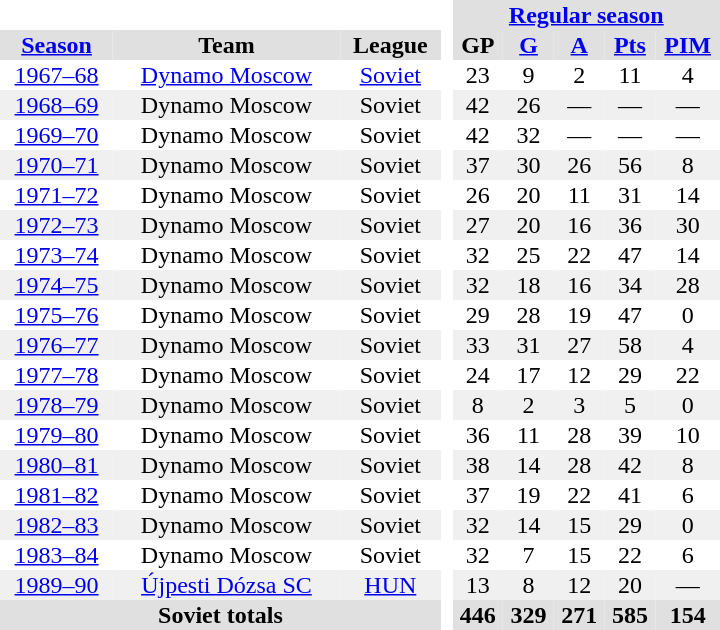<table border="0" cellpadding="1" cellspacing="0" style="text-align:center; width:30em">
<tr bgcolor="#e0e0e0">
<th colspan="3" bgcolor="#ffffff"> </th>
<th rowspan="99" bgcolor="#ffffff"> </th>
<th colspan="5"><a href='#'>Regular season</a></th>
</tr>
<tr bgcolor="#e0e0e0">
<th><a href='#'>Season</a></th>
<th>Team</th>
<th>League</th>
<th>GP</th>
<th><a href='#'>G</a></th>
<th><a href='#'>A</a></th>
<th><a href='#'>Pts</a></th>
<th><a href='#'>PIM</a></th>
</tr>
<tr>
<td><a href='#'>1967–68</a></td>
<td><a href='#'>Dynamo Moscow</a></td>
<td><a href='#'>Soviet</a></td>
<td>23</td>
<td>9</td>
<td>2</td>
<td>11</td>
<td>4</td>
</tr>
<tr bgcolor="#f0f0f0">
<td><a href='#'>1968–69</a></td>
<td>Dynamo Moscow</td>
<td>Soviet</td>
<td>42</td>
<td>26</td>
<td>—</td>
<td>—</td>
<td>—</td>
</tr>
<tr>
<td><a href='#'>1969–70</a></td>
<td>Dynamo Moscow</td>
<td>Soviet</td>
<td>42</td>
<td>32</td>
<td>—</td>
<td>—</td>
<td>—</td>
</tr>
<tr bgcolor="#f0f0f0">
<td><a href='#'>1970–71</a></td>
<td>Dynamo Moscow</td>
<td>Soviet</td>
<td>37</td>
<td>30</td>
<td>26</td>
<td>56</td>
<td>8</td>
</tr>
<tr>
<td><a href='#'>1971–72</a></td>
<td>Dynamo Moscow</td>
<td>Soviet</td>
<td>26</td>
<td>20</td>
<td>11</td>
<td>31</td>
<td>14</td>
</tr>
<tr bgcolor="#f0f0f0">
<td><a href='#'>1972–73</a></td>
<td>Dynamo Moscow</td>
<td>Soviet</td>
<td>27</td>
<td>20</td>
<td>16</td>
<td>36</td>
<td>30</td>
</tr>
<tr>
<td><a href='#'>1973–74</a></td>
<td>Dynamo Moscow</td>
<td>Soviet</td>
<td>32</td>
<td>25</td>
<td>22</td>
<td>47</td>
<td>14</td>
</tr>
<tr bgcolor="#f0f0f0">
<td><a href='#'>1974–75</a></td>
<td>Dynamo Moscow</td>
<td>Soviet</td>
<td>32</td>
<td>18</td>
<td>16</td>
<td>34</td>
<td>28</td>
</tr>
<tr>
<td><a href='#'>1975–76</a></td>
<td>Dynamo Moscow</td>
<td>Soviet</td>
<td>29</td>
<td>28</td>
<td>19</td>
<td>47</td>
<td>0</td>
</tr>
<tr bgcolor="#f0f0f0">
<td><a href='#'>1976–77</a></td>
<td>Dynamo Moscow</td>
<td>Soviet</td>
<td>33</td>
<td>31</td>
<td>27</td>
<td>58</td>
<td>4</td>
</tr>
<tr>
<td><a href='#'>1977–78</a></td>
<td>Dynamo Moscow</td>
<td>Soviet</td>
<td>24</td>
<td>17</td>
<td>12</td>
<td>29</td>
<td>22</td>
</tr>
<tr bgcolor="#f0f0f0">
<td><a href='#'>1978–79</a></td>
<td>Dynamo Moscow</td>
<td>Soviet</td>
<td>8</td>
<td>2</td>
<td>3</td>
<td>5</td>
<td>0</td>
</tr>
<tr>
<td><a href='#'>1979–80</a></td>
<td>Dynamo Moscow</td>
<td>Soviet</td>
<td>36</td>
<td>11</td>
<td>28</td>
<td>39</td>
<td>10</td>
</tr>
<tr bgcolor="#f0f0f0">
<td><a href='#'>1980–81</a></td>
<td>Dynamo Moscow</td>
<td>Soviet</td>
<td>38</td>
<td>14</td>
<td>28</td>
<td>42</td>
<td>8</td>
</tr>
<tr>
<td><a href='#'>1981–82</a></td>
<td>Dynamo Moscow</td>
<td>Soviet</td>
<td>37</td>
<td>19</td>
<td>22</td>
<td>41</td>
<td>6</td>
</tr>
<tr bgcolor="#f0f0f0">
<td><a href='#'>1982–83</a></td>
<td>Dynamo Moscow</td>
<td>Soviet</td>
<td>32</td>
<td>14</td>
<td>15</td>
<td>29</td>
<td>0</td>
</tr>
<tr>
<td><a href='#'>1983–84</a></td>
<td>Dynamo Moscow</td>
<td>Soviet</td>
<td>32</td>
<td>7</td>
<td>15</td>
<td>22</td>
<td>6</td>
</tr>
<tr bgcolor="#f0f0f0">
<td><a href='#'>1989–90</a></td>
<td><a href='#'>Újpesti Dózsa SC</a></td>
<td><a href='#'>HUN</a></td>
<td>13</td>
<td>8</td>
<td>12</td>
<td>20</td>
<td>—</td>
</tr>
<tr bgcolor="#e0e0e0">
<th colspan="3">Soviet totals</th>
<th>446</th>
<th>329</th>
<th>271</th>
<th>585</th>
<th>154</th>
</tr>
</table>
